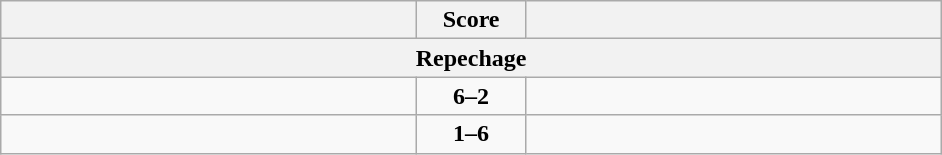<table class="wikitable" style="text-align: left;">
<tr>
<th align="right" width="270"></th>
<th width="65">Score</th>
<th align="left" width="270"></th>
</tr>
<tr>
<th colspan="3">Repechage</th>
</tr>
<tr>
<td><strong></strong></td>
<td align=center><strong>6–2</strong></td>
<td></td>
</tr>
<tr>
<td></td>
<td align=center><strong>1–6</strong></td>
<td><strong></strong></td>
</tr>
</table>
